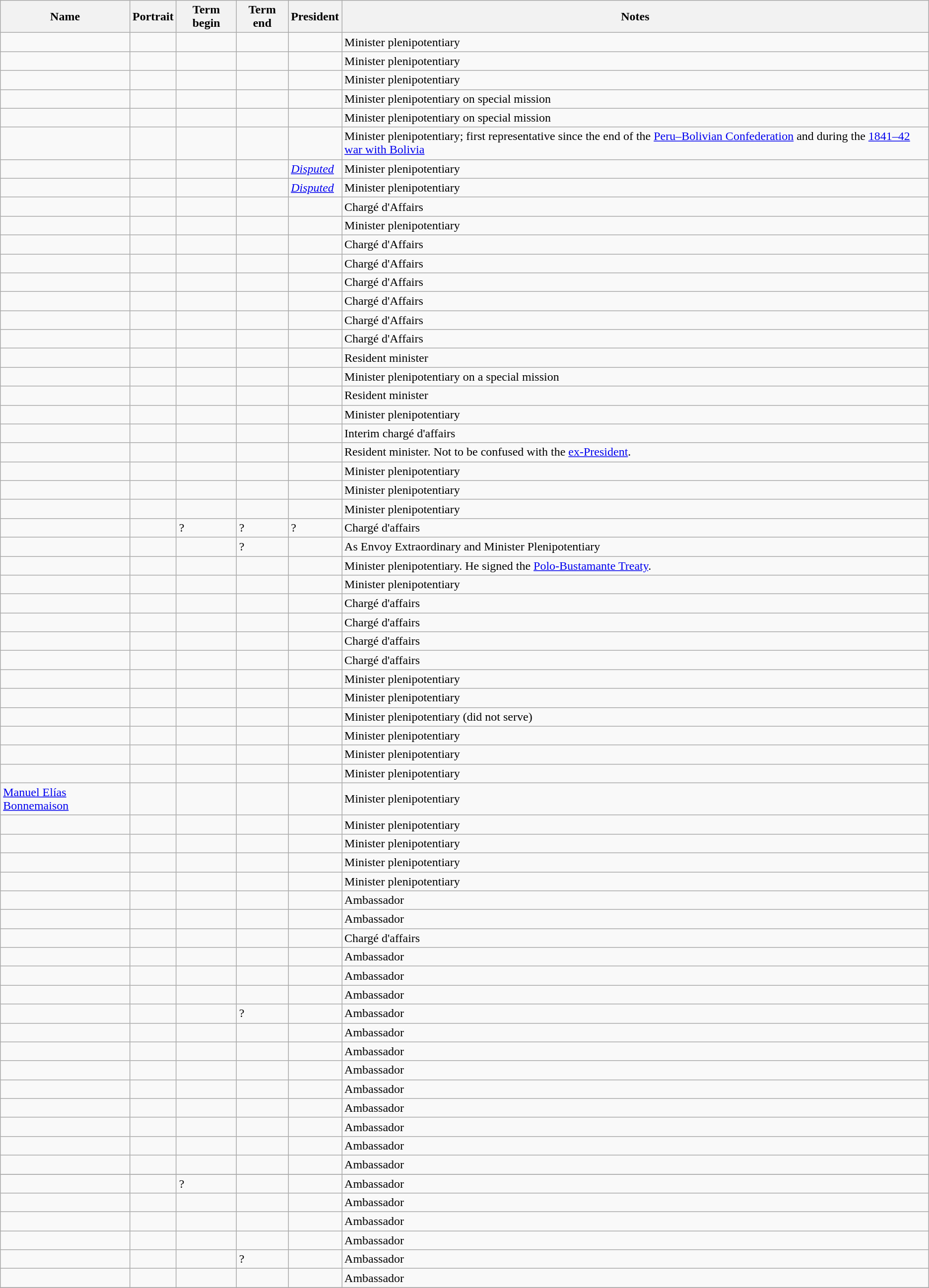<table class="wikitable sortable"  text-align:center;">
<tr>
<th>Name</th>
<th class="unsortable">Portrait</th>
<th>Term begin</th>
<th>Term end</th>
<th>President</th>
<th class="unsortable">Notes</th>
</tr>
<tr>
<td></td>
<td></td>
<td></td>
<td></td>
<td></td>
<td>Minister plenipotentiary</td>
</tr>
<tr>
<td></td>
<td></td>
<td></td>
<td></td>
<td></td>
<td>Minister plenipotentiary</td>
</tr>
<tr>
<td></td>
<td></td>
<td></td>
<td></td>
<td></td>
<td>Minister plenipotentiary</td>
</tr>
<tr>
<td></td>
<td></td>
<td></td>
<td></td>
<td></td>
<td>Minister plenipotentiary on special mission</td>
</tr>
<tr>
<td></td>
<td></td>
<td></td>
<td></td>
<td></td>
<td>Minister plenipotentiary on special mission</td>
</tr>
<tr>
<td></td>
<td></td>
<td></td>
<td></td>
<td></td>
<td>Minister plenipotentiary; first representative since the end of the <a href='#'>Peru–Bolivian Confederation</a> and during the <a href='#'>1841–42 war with Bolivia</a></td>
</tr>
<tr>
<td></td>
<td></td>
<td></td>
<td></td>
<td><em><a href='#'>Disputed</a></em></td>
<td>Minister plenipotentiary</td>
</tr>
<tr>
<td></td>
<td></td>
<td></td>
<td></td>
<td><em><a href='#'>Disputed</a></em></td>
<td>Minister plenipotentiary</td>
</tr>
<tr>
<td></td>
<td></td>
<td></td>
<td></td>
<td></td>
<td>Chargé d'Affairs</td>
</tr>
<tr>
<td></td>
<td></td>
<td></td>
<td></td>
<td></td>
<td>Minister plenipotentiary</td>
</tr>
<tr>
<td></td>
<td></td>
<td></td>
<td></td>
<td></td>
<td>Chargé d'Affairs</td>
</tr>
<tr>
<td></td>
<td></td>
<td></td>
<td></td>
<td></td>
<td>Chargé d'Affairs</td>
</tr>
<tr>
<td></td>
<td></td>
<td></td>
<td></td>
<td></td>
<td>Chargé d'Affairs</td>
</tr>
<tr>
<td></td>
<td></td>
<td></td>
<td></td>
<td></td>
<td>Chargé d'Affairs</td>
</tr>
<tr>
<td></td>
<td></td>
<td></td>
<td></td>
<td></td>
<td>Chargé d'Affairs</td>
</tr>
<tr>
<td></td>
<td></td>
<td></td>
<td></td>
<td></td>
<td>Chargé d'Affairs</td>
</tr>
<tr>
<td></td>
<td></td>
<td></td>
<td></td>
<td></td>
<td>Resident minister</td>
</tr>
<tr>
<td></td>
<td></td>
<td></td>
<td></td>
<td></td>
<td>Minister plenipotentiary on a special mission</td>
</tr>
<tr>
<td></td>
<td></td>
<td></td>
<td></td>
<td></td>
<td>Resident minister</td>
</tr>
<tr>
<td></td>
<td></td>
<td></td>
<td></td>
<td></td>
<td>Minister plenipotentiary</td>
</tr>
<tr>
<td></td>
<td></td>
<td></td>
<td></td>
<td></td>
<td>Interim chargé d'affairs</td>
</tr>
<tr>
<td></td>
<td></td>
<td></td>
<td></td>
<td></td>
<td>Resident minister. Not to be confused with the <a href='#'>ex-President</a>.</td>
</tr>
<tr>
<td></td>
<td></td>
<td></td>
<td></td>
<td></td>
<td>Minister plenipotentiary</td>
</tr>
<tr>
<td></td>
<td></td>
<td></td>
<td></td>
<td></td>
<td>Minister plenipotentiary</td>
</tr>
<tr>
<td></td>
<td></td>
<td></td>
<td></td>
<td></td>
<td>Minister plenipotentiary</td>
</tr>
<tr>
<td></td>
<td></td>
<td>?</td>
<td>?</td>
<td>?</td>
<td>Chargé d'affairs</td>
</tr>
<tr>
<td></td>
<td></td>
<td></td>
<td>?</td>
<td></td>
<td>As Envoy Extraordinary and Minister Plenipotentiary</td>
</tr>
<tr>
<td></td>
<td></td>
<td></td>
<td></td>
<td></td>
<td>Minister plenipotentiary. He signed the <a href='#'>Polo-Bustamante Treaty</a>.</td>
</tr>
<tr>
<td></td>
<td></td>
<td></td>
<td></td>
<td></td>
<td>Minister plenipotentiary</td>
</tr>
<tr>
<td></td>
<td></td>
<td></td>
<td></td>
<td></td>
<td>Chargé d'affairs</td>
</tr>
<tr>
<td></td>
<td></td>
<td></td>
<td></td>
<td></td>
<td>Chargé d'affairs</td>
</tr>
<tr>
<td></td>
<td></td>
<td></td>
<td></td>
<td></td>
<td>Chargé d'affairs</td>
</tr>
<tr>
<td></td>
<td></td>
<td></td>
<td></td>
<td></td>
<td>Chargé d'affairs</td>
</tr>
<tr>
<td></td>
<td></td>
<td></td>
<td></td>
<td></td>
<td>Minister plenipotentiary</td>
</tr>
<tr>
<td></td>
<td></td>
<td></td>
<td></td>
<td></td>
<td>Minister plenipotentiary</td>
</tr>
<tr>
<td></td>
<td></td>
<td></td>
<td></td>
<td></td>
<td>Minister plenipotentiary (did not serve)</td>
</tr>
<tr>
<td></td>
<td></td>
<td></td>
<td></td>
<td></td>
<td>Minister plenipotentiary</td>
</tr>
<tr>
<td></td>
<td></td>
<td></td>
<td></td>
<td></td>
<td>Minister plenipotentiary</td>
</tr>
<tr>
<td></td>
<td></td>
<td></td>
<td></td>
<td></td>
<td>Minister plenipotentiary</td>
</tr>
<tr>
<td><a href='#'>Manuel Elías Bonnemaison</a></td>
<td></td>
<td></td>
<td></td>
<td></td>
<td>Minister plenipotentiary</td>
</tr>
<tr>
<td></td>
<td></td>
<td></td>
<td></td>
<td></td>
<td>Minister plenipotentiary</td>
</tr>
<tr>
<td></td>
<td></td>
<td></td>
<td></td>
<td></td>
<td>Minister plenipotentiary</td>
</tr>
<tr>
<td></td>
<td></td>
<td></td>
<td></td>
<td></td>
<td>Minister plenipotentiary</td>
</tr>
<tr>
<td></td>
<td></td>
<td></td>
<td></td>
<td></td>
<td>Minister plenipotentiary</td>
</tr>
<tr>
<td></td>
<td></td>
<td></td>
<td></td>
<td></td>
<td>Ambassador</td>
</tr>
<tr>
<td></td>
<td></td>
<td></td>
<td></td>
<td></td>
<td>Ambassador</td>
</tr>
<tr>
<td></td>
<td></td>
<td></td>
<td></td>
<td></td>
<td>Chargé d'affairs</td>
</tr>
<tr>
<td></td>
<td></td>
<td></td>
<td></td>
<td></td>
<td>Ambassador</td>
</tr>
<tr>
<td></td>
<td></td>
<td></td>
<td></td>
<td></td>
<td>Ambassador</td>
</tr>
<tr>
<td></td>
<td></td>
<td></td>
<td></td>
<td></td>
<td>Ambassador</td>
</tr>
<tr>
<td></td>
<td></td>
<td></td>
<td>?</td>
<td></td>
<td>Ambassador</td>
</tr>
<tr>
<td></td>
<td></td>
<td></td>
<td></td>
<td></td>
<td>Ambassador</td>
</tr>
<tr>
<td></td>
<td></td>
<td></td>
<td></td>
<td></td>
<td>Ambassador</td>
</tr>
<tr>
<td></td>
<td></td>
<td></td>
<td></td>
<td></td>
<td>Ambassador</td>
</tr>
<tr>
<td></td>
<td></td>
<td></td>
<td></td>
<td></td>
<td>Ambassador</td>
</tr>
<tr>
<td></td>
<td></td>
<td></td>
<td></td>
<td></td>
<td>Ambassador</td>
</tr>
<tr>
<td></td>
<td></td>
<td></td>
<td></td>
<td></td>
<td>Ambassador</td>
</tr>
<tr>
<td></td>
<td></td>
<td></td>
<td></td>
<td></td>
<td>Ambassador</td>
</tr>
<tr>
<td></td>
<td></td>
<td></td>
<td></td>
<td></td>
<td>Ambassador</td>
</tr>
<tr>
</tr>
<tr>
<td></td>
<td></td>
<td>?</td>
<td></td>
<td></td>
<td>Ambassador</td>
</tr>
<tr>
<td></td>
<td></td>
<td></td>
<td></td>
<td></td>
<td>Ambassador</td>
</tr>
<tr>
<td></td>
<td></td>
<td></td>
<td></td>
<td></td>
<td>Ambassador</td>
</tr>
<tr>
<td></td>
<td></td>
<td></td>
<td></td>
<td></td>
<td>Ambassador</td>
</tr>
<tr>
<td></td>
<td></td>
<td></td>
<td>?</td>
<td></td>
<td>Ambassador</td>
</tr>
<tr>
<td></td>
<td></td>
<td></td>
<td></td>
<td></td>
<td>Ambassador</td>
</tr>
<tr>
</tr>
</table>
